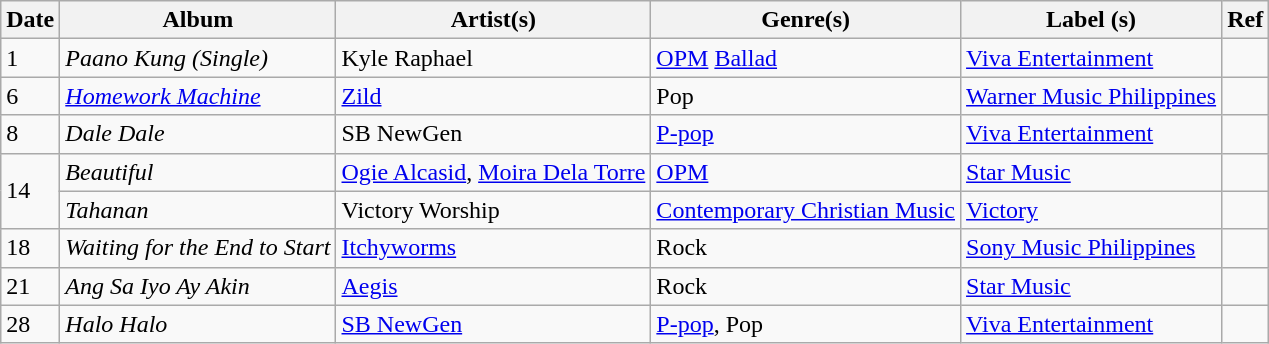<table class="wikitable">
<tr>
<th>Date</th>
<th>Album</th>
<th>Artist(s)</th>
<th>Genre(s)</th>
<th>Label (s)</th>
<th>Ref</th>
</tr>
<tr>
<td>1</td>
<td><em>Paano Kung (Single)</em></td>
<td>Kyle Raphael</td>
<td><a href='#'>OPM</a> <a href='#'>Ballad</a></td>
<td><a href='#'>Viva Entertainment</a></td>
<td></td>
</tr>
<tr>
<td>6</td>
<td><em><a href='#'>Homework Machine</a></em></td>
<td><a href='#'>Zild</a></td>
<td>Pop</td>
<td><a href='#'>Warner Music Philippines</a></td>
<td></td>
</tr>
<tr>
<td>8</td>
<td><em>Dale Dale</em></td>
<td>SB NewGen</td>
<td><a href='#'>P-pop</a></td>
<td><a href='#'>Viva Entertainment</a></td>
<td></td>
</tr>
<tr>
<td rowspan=2>14</td>
<td><em>Beautiful</em></td>
<td><a href='#'>Ogie Alcasid</a>, <a href='#'>Moira Dela Torre</a></td>
<td><a href='#'>OPM</a></td>
<td><a href='#'>Star Music</a></td>
<td></td>
</tr>
<tr>
<td><em>Tahanan</em></td>
<td>Victory Worship</td>
<td><a href='#'>Contemporary Christian Music</a></td>
<td><a href='#'>Victory</a></td>
<td></td>
</tr>
<tr>
<td>18</td>
<td><em>Waiting for the End to Start</em></td>
<td><a href='#'>Itchyworms</a></td>
<td>Rock</td>
<td><a href='#'>Sony Music Philippines</a></td>
<td></td>
</tr>
<tr>
<td>21</td>
<td><em>Ang Sa Iyo Ay Akin</em></td>
<td><a href='#'>Aegis</a></td>
<td>Rock</td>
<td><a href='#'>Star Music</a></td>
<td></td>
</tr>
<tr>
<td>28</td>
<td><em>Halo Halo</em></td>
<td><a href='#'>SB NewGen</a></td>
<td><a href='#'>P-pop</a>, Pop</td>
<td><a href='#'>Viva Entertainment</a></td>
<td></td>
</tr>
</table>
